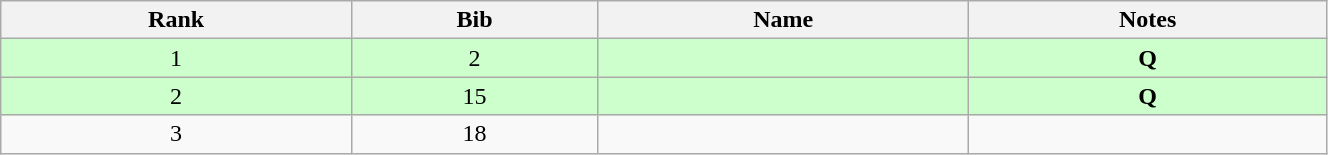<table class="wikitable" style="text-align:center;" width=70%>
<tr>
<th>Rank</th>
<th>Bib</th>
<th>Name</th>
<th>Notes</th>
</tr>
<tr bgcolor="#ccffcc">
<td>1</td>
<td>2</td>
<td align=left></td>
<td><strong>Q</strong></td>
</tr>
<tr bgcolor="#ccffcc">
<td>2</td>
<td>15</td>
<td align=left></td>
<td><strong>Q</strong></td>
</tr>
<tr>
<td>3</td>
<td>18</td>
<td align=left></td>
<td></td>
</tr>
</table>
